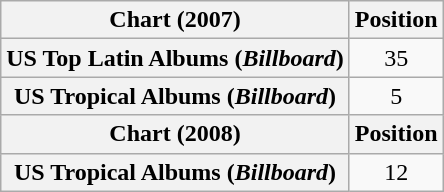<table class="wikitable plainrowheaders">
<tr>
<th>Chart (2007)</th>
<th>Position</th>
</tr>
<tr>
<th scope="row">US Top Latin Albums (<em>Billboard</em>)</th>
<td style="text-align:center;">35</td>
</tr>
<tr>
<th scope="row">US Tropical Albums (<em>Billboard</em>)</th>
<td style="text-align:center;">5</td>
</tr>
<tr>
<th>Chart (2008)</th>
<th>Position</th>
</tr>
<tr>
<th scope="row">US Tropical Albums (<em>Billboard</em>)</th>
<td style="text-align:center;">12</td>
</tr>
</table>
